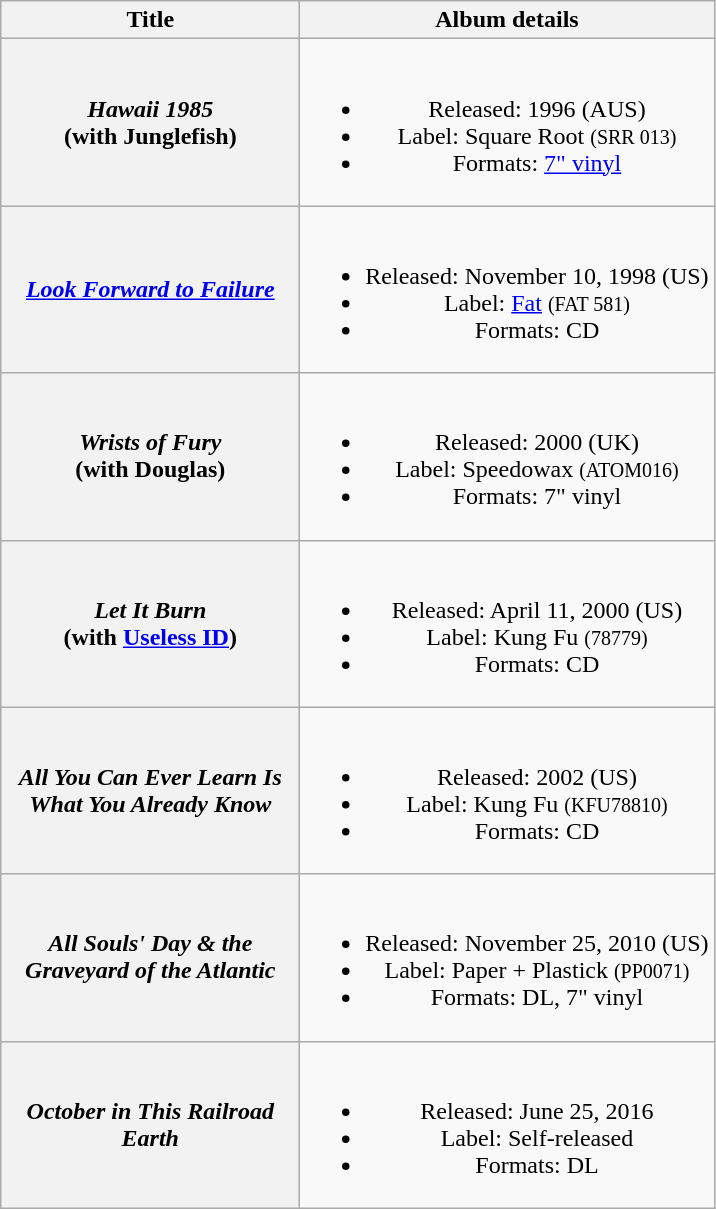<table class="wikitable plainrowheaders" style="text-align:center;">
<tr>
<th scope="col" style="width:12em;">Title</th>
<th scope="col">Album details</th>
</tr>
<tr>
<th scope="row"><em>Hawaii 1985</em><br><span>(with Junglefish)</span></th>
<td><br><ul><li>Released: 1996 <span>(AUS)</span></li><li>Label: Square Root <small>(SRR 013)</small></li><li>Formats: <a href='#'>7" vinyl</a></li></ul></td>
</tr>
<tr>
<th scope="row"><em><a href='#'>Look Forward to Failure</a></em></th>
<td><br><ul><li>Released: November 10, 1998 <span>(US)</span></li><li>Label: <a href='#'>Fat</a> <small>(FAT 581)</small></li><li>Formats: CD</li></ul></td>
</tr>
<tr>
<th scope="row"><em>Wrists of Fury</em><br><span>(with Douglas)</span></th>
<td><br><ul><li>Released: 2000 <span>(UK)</span></li><li>Label: Speedowax <small>(ATOM016)</small></li><li>Formats: 7" vinyl</li></ul></td>
</tr>
<tr>
<th scope="row"><em>Let It Burn</em><br><span>(with <a href='#'>Useless ID</a>)</span></th>
<td><br><ul><li>Released: April 11, 2000 <span>(US)</span></li><li>Label: Kung Fu <small>(78779)</small></li><li>Formats: CD</li></ul></td>
</tr>
<tr>
<th scope="row"><em>All You Can Ever Learn Is What You Already Know</em></th>
<td><br><ul><li>Released: 2002 <span>(US)</span></li><li>Label: Kung Fu <small>(KFU78810)</small></li><li>Formats: CD</li></ul></td>
</tr>
<tr>
<th scope="row"><em>All Souls' Day & the Graveyard of the Atlantic</em></th>
<td><br><ul><li>Released: November 25, 2010 <span>(US)</span></li><li>Label: Paper + Plastick <small>(PP0071)</small></li><li>Formats: DL, 7" vinyl</li></ul></td>
</tr>
<tr>
<th scope="row"><em>October in This Railroad Earth</em></th>
<td><br><ul><li>Released: June 25, 2016</li><li>Label: Self-released</li><li>Formats: DL</li></ul></td>
</tr>
</table>
